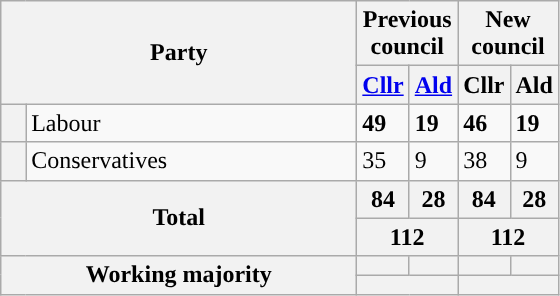<table class="wikitable">
<tr>
<th colspan="2" rowspan="2" style="width: 230px">Party</th>
<th valign=top colspan="2" style="width: 30px">Previous council</th>
<th valign=top colspan="2" style="width: 30px">New council</th>
</tr>
<tr>
<th><a href='#'>Cllr</a></th>
<th><a href='#'>Ald</a></th>
<th>Cllr</th>
<th>Ald</th>
</tr>
<tr>
<th style="background-color: "></th>
<td>Labour</td>
<td><strong>49</strong></td>
<td><strong>19</strong></td>
<td><strong>46</strong></td>
<td><strong>19</strong></td>
</tr>
<tr>
<th style="background-color: "></th>
<td>Conservatives</td>
<td>35</td>
<td>9</td>
<td>38</td>
<td>9</td>
</tr>
<tr>
<th colspan="2" rowspan="2">Total</th>
<th style="text-align: center">84</th>
<th style="text-align: center">28</th>
<th style="text-align: center">84</th>
<th style="text-align: center">28</th>
</tr>
<tr>
<th colspan="2" style="text-align: center">112</th>
<th colspan="2" style="text-align: center">112</th>
</tr>
<tr>
<th colspan="2" rowspan="2">Working majority</th>
<th></th>
<th></th>
<th></th>
<th></th>
</tr>
<tr>
<th colspan="2"></th>
<th colspan="2"></th>
</tr>
</table>
